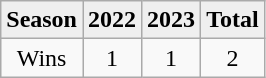<table class="wikitable">
<tr bgcolor=efefef>
<td><strong>Season</strong></td>
<td><strong>2022</strong></td>
<td><strong>2023</strong></td>
<td><strong>Total</strong></td>
</tr>
<tr align="center">
<td>Wins</td>
<td>1</td>
<td>1</td>
<td>2</td>
</tr>
</table>
